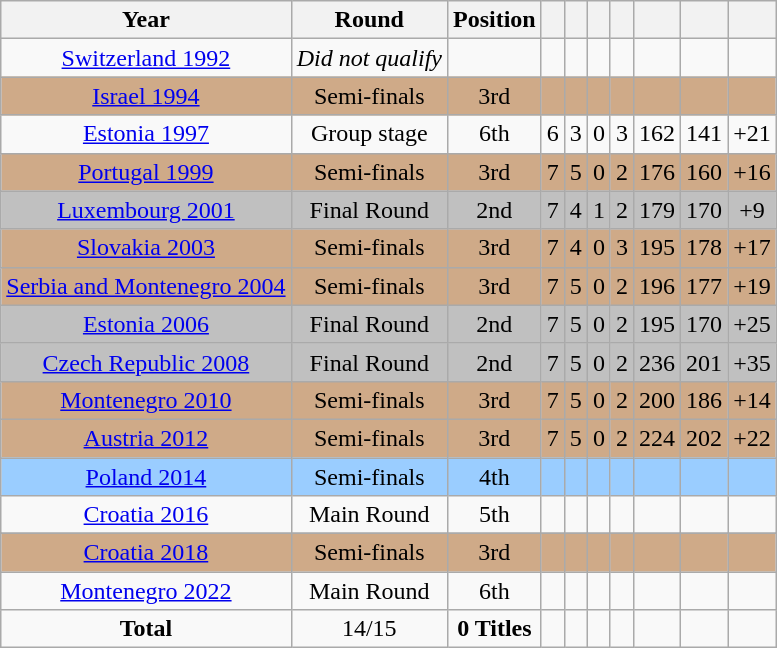<table class="wikitable" style="text-align: center;">
<tr>
<th>Year</th>
<th>Round</th>
<th>Position</th>
<th></th>
<th></th>
<th></th>
<th></th>
<th></th>
<th></th>
<th></th>
</tr>
<tr>
<td><a href='#'>Switzerland 1992</a></td>
<td><em>Did not qualify</em></td>
<td></td>
<td></td>
<td></td>
<td></td>
<td></td>
<td></td>
<td></td>
<td></td>
</tr>
<tr style="background:#cfaa88;">
<td><a href='#'>Israel 1994</a></td>
<td>Semi-finals</td>
<td>3rd</td>
<td></td>
<td></td>
<td></td>
<td></td>
<td></td>
<td></td>
<td></td>
</tr>
<tr>
<td><a href='#'>Estonia 1997</a></td>
<td>Group stage</td>
<td>6th</td>
<td>6</td>
<td>3</td>
<td>0</td>
<td>3</td>
<td>162</td>
<td>141</td>
<td>+21</td>
</tr>
<tr style="background:#cfaa88;">
<td><a href='#'>Portugal 1999</a></td>
<td>Semi-finals</td>
<td>3rd</td>
<td>7</td>
<td>5</td>
<td>0</td>
<td>2</td>
<td>176</td>
<td>160</td>
<td>+16</td>
</tr>
<tr bgcolor=silver>
<td><a href='#'>Luxembourg 2001</a></td>
<td>Final Round</td>
<td>2nd</td>
<td>7</td>
<td>4</td>
<td>1</td>
<td>2</td>
<td>179</td>
<td>170</td>
<td>+9</td>
</tr>
<tr style="background:#cfaa88;">
<td><a href='#'>Slovakia 2003</a></td>
<td>Semi-finals</td>
<td>3rd</td>
<td>7</td>
<td>4</td>
<td>0</td>
<td>3</td>
<td>195</td>
<td>178</td>
<td>+17</td>
</tr>
<tr style="background:#cfaa88;">
<td><a href='#'>Serbia and Montenegro 2004</a></td>
<td>Semi-finals</td>
<td>3rd</td>
<td>7</td>
<td>5</td>
<td>0</td>
<td>2</td>
<td>196</td>
<td>177</td>
<td>+19</td>
</tr>
<tr bgcolor=silver>
<td><a href='#'>Estonia 2006</a></td>
<td>Final Round</td>
<td>2nd</td>
<td>7</td>
<td>5</td>
<td>0</td>
<td>2</td>
<td>195</td>
<td>170</td>
<td>+25</td>
</tr>
<tr bgcolor=silver>
<td><a href='#'>Czech Republic 2008</a></td>
<td>Final Round</td>
<td>2nd</td>
<td>7</td>
<td>5</td>
<td>0</td>
<td>2</td>
<td>236</td>
<td>201</td>
<td>+35</td>
</tr>
<tr style="background:#cfaa88;">
<td><a href='#'>Montenegro 2010</a></td>
<td>Semi-finals</td>
<td>3rd</td>
<td>7</td>
<td>5</td>
<td>0</td>
<td>2</td>
<td>200</td>
<td>186</td>
<td>+14</td>
</tr>
<tr style="background:#cfaa88;">
<td><a href='#'>Austria 2012</a></td>
<td>Semi-finals</td>
<td>3rd</td>
<td>7</td>
<td>5</td>
<td>0</td>
<td>2</td>
<td>224</td>
<td>202</td>
<td>+22</td>
</tr>
<tr style="background:#9acdff;">
<td><a href='#'>Poland 2014</a></td>
<td>Semi-finals</td>
<td>4th</td>
<td></td>
<td></td>
<td></td>
<td></td>
<td></td>
<td></td>
<td></td>
</tr>
<tr>
<td><a href='#'>Croatia 2016</a></td>
<td>Main Round</td>
<td>5th</td>
<td></td>
<td></td>
<td></td>
<td></td>
<td></td>
<td></td>
<td></td>
</tr>
<tr>
</tr>
<tr style="background:#cfaa88;">
<td><a href='#'>Croatia 2018</a></td>
<td>Semi-finals</td>
<td>3rd</td>
<td></td>
<td></td>
<td></td>
<td></td>
<td></td>
<td></td>
<td></td>
</tr>
<tr>
<td><a href='#'>Montenegro 2022</a></td>
<td>Main Round</td>
<td>6th</td>
<td></td>
<td></td>
<td></td>
<td></td>
<td></td>
<td></td>
<td></td>
</tr>
<tr>
<td><strong>Total</strong></td>
<td>14/15</td>
<td><strong>0 Titles</strong></td>
<td></td>
<td></td>
<td></td>
<td></td>
<td></td>
<td></td>
<td></td>
</tr>
</table>
